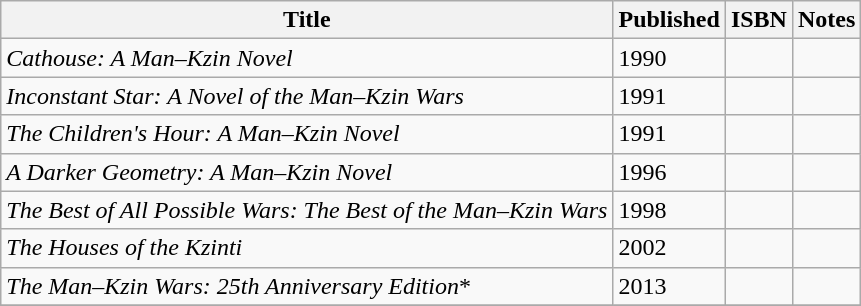<table class="wikitable sortable">
<tr>
<th>Title</th>
<th>Published</th>
<th>ISBN</th>
<th>Notes</th>
</tr>
<tr>
<td><em>Cathouse: A Man–Kzin Novel</em></td>
<td>1990</td>
<td></td>
<td></td>
</tr>
<tr>
<td><em>Inconstant Star: A Novel of the Man–Kzin Wars</em></td>
<td>1991</td>
<td></td>
<td></td>
</tr>
<tr>
<td><em>The Children's Hour: A Man–Kzin Novel</em></td>
<td>1991</td>
<td></td>
<td></td>
</tr>
<tr>
<td><em>A Darker Geometry: A Man–Kzin Novel</em></td>
<td>1996</td>
<td></td>
<td></td>
</tr>
<tr>
<td><em>The Best of All Possible Wars: The Best of the Man–Kzin Wars</em></td>
<td>1998</td>
<td></td>
<td></td>
</tr>
<tr>
<td><em>The Houses of the Kzinti</em></td>
<td>2002</td>
<td></td>
<td></td>
</tr>
<tr>
<td><em>The Man–Kzin Wars: 25th Anniversary Edition</em>*</td>
<td>2013</td>
<td></td>
<td></td>
</tr>
<tr>
</tr>
</table>
